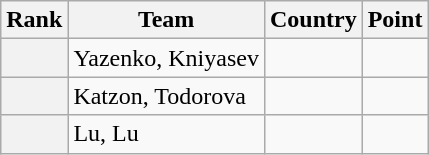<table class="wikitable sortable">
<tr>
<th>Rank</th>
<th>Team</th>
<th>Country</th>
<th>Point</th>
</tr>
<tr>
<th></th>
<td>Yazenko, Kniyasev</td>
<td></td>
<td></td>
</tr>
<tr>
<th></th>
<td>Katzon, Todorova</td>
<td></td>
<td></td>
</tr>
<tr>
<th></th>
<td>Lu, Lu</td>
<td></td>
<td></td>
</tr>
</table>
